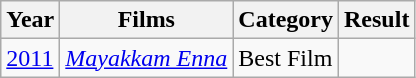<table class="wikitable sortable">
<tr>
<th>Year</th>
<th>Films</th>
<th>Category</th>
<th>Result</th>
</tr>
<tr>
<td rowspan=2><a href='#'>2011</a></td>
<td><em><a href='#'>Mayakkam Enna</a></em></td>
<td>Best Film</td>
<td></td>
</tr>
</table>
